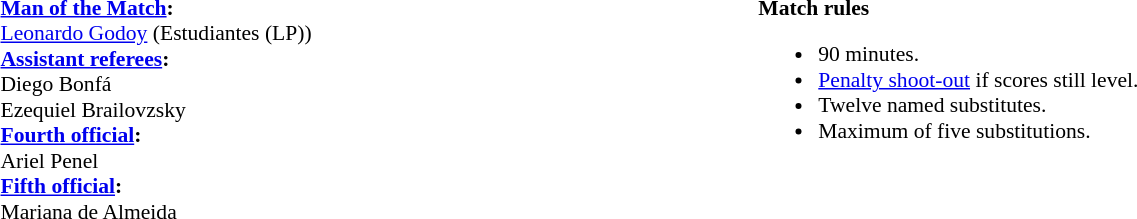<table width=100% style="font-size: 90%">
<tr>
<td><br><strong><a href='#'>Man of the Match</a>:</strong>
<br> <a href='#'>Leonardo Godoy</a> (Estudiantes (LP))<br><strong><a href='#'>Assistant referees</a>:</strong>
<br> Diego Bonfá
<br> Ezequiel Brailovzsky
<br><strong><a href='#'>Fourth official</a>:</strong>
<br> Ariel Penel
<br><strong><a href='#'>Fifth official</a>:</strong>
<br> Mariana de Almeida</td>
<td style="width:60%; vertical-align:top"><br><strong>Match rules</strong><ul><li>90 minutes.</li><li><a href='#'>Penalty shoot-out</a> if scores still level.</li><li>Twelve named substitutes.</li><li>Maximum of five substitutions.</li></ul></td>
</tr>
</table>
